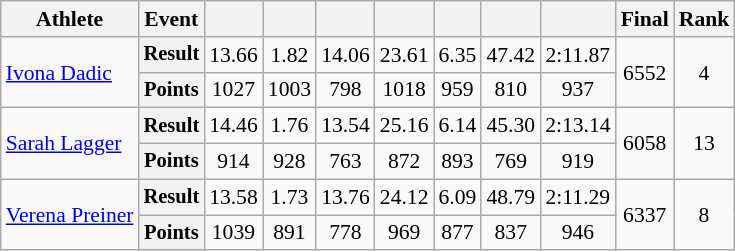<table class="wikitable" style="font-size:90%">
<tr>
<th>Athlete</th>
<th>Event</th>
<th></th>
<th></th>
<th></th>
<th></th>
<th></th>
<th></th>
<th></th>
<th>Final</th>
<th>Rank</th>
</tr>
<tr align=center>
<td rowspan=2 align=left><a href='#'>Ivona Dadic</a></td>
<th style="font-size:95%">Result</th>
<td>13.66</td>
<td>1.82 </td>
<td>14.06</td>
<td>23.61 </td>
<td>6.35 </td>
<td>47.42</td>
<td>2:11.87 </td>
<td rowspan=2>6552 </td>
<td rowspan=2>4</td>
</tr>
<tr align=center>
<th style="font-size:95%">Points</th>
<td>1027</td>
<td>1003</td>
<td>798</td>
<td>1018</td>
<td>959</td>
<td>810</td>
<td>937</td>
</tr>
<tr align=center>
<td rowspan=2 align=left><a href='#'>Sarah Lagger</a></td>
<th style="font-size:95%">Result</th>
<td>14.46</td>
<td>1.76</td>
<td>13.54</td>
<td>25.16</td>
<td>6.14</td>
<td>45.30</td>
<td>2:13.14</td>
<td rowspan=2>6058</td>
<td rowspan=2>13</td>
</tr>
<tr align=center>
<th style="font-size:95%">Points</th>
<td>914</td>
<td>928</td>
<td>763</td>
<td>872</td>
<td>893</td>
<td>769</td>
<td>919</td>
</tr>
<tr align=center>
<td rowspan=2 align=left><a href='#'>Verena Preiner</a></td>
<th style="font-size:95%">Result</th>
<td>13.58</td>
<td>1.73 </td>
<td>13.76</td>
<td>24.12</td>
<td>6.09 </td>
<td>48.79 </td>
<td>2:11.29</td>
<td rowspan=2>6337 </td>
<td rowspan=2>8</td>
</tr>
<tr align=center>
<th style="font-size:95%">Points</th>
<td>1039</td>
<td>891</td>
<td>778</td>
<td>969</td>
<td>877</td>
<td>837</td>
<td>946</td>
</tr>
</table>
